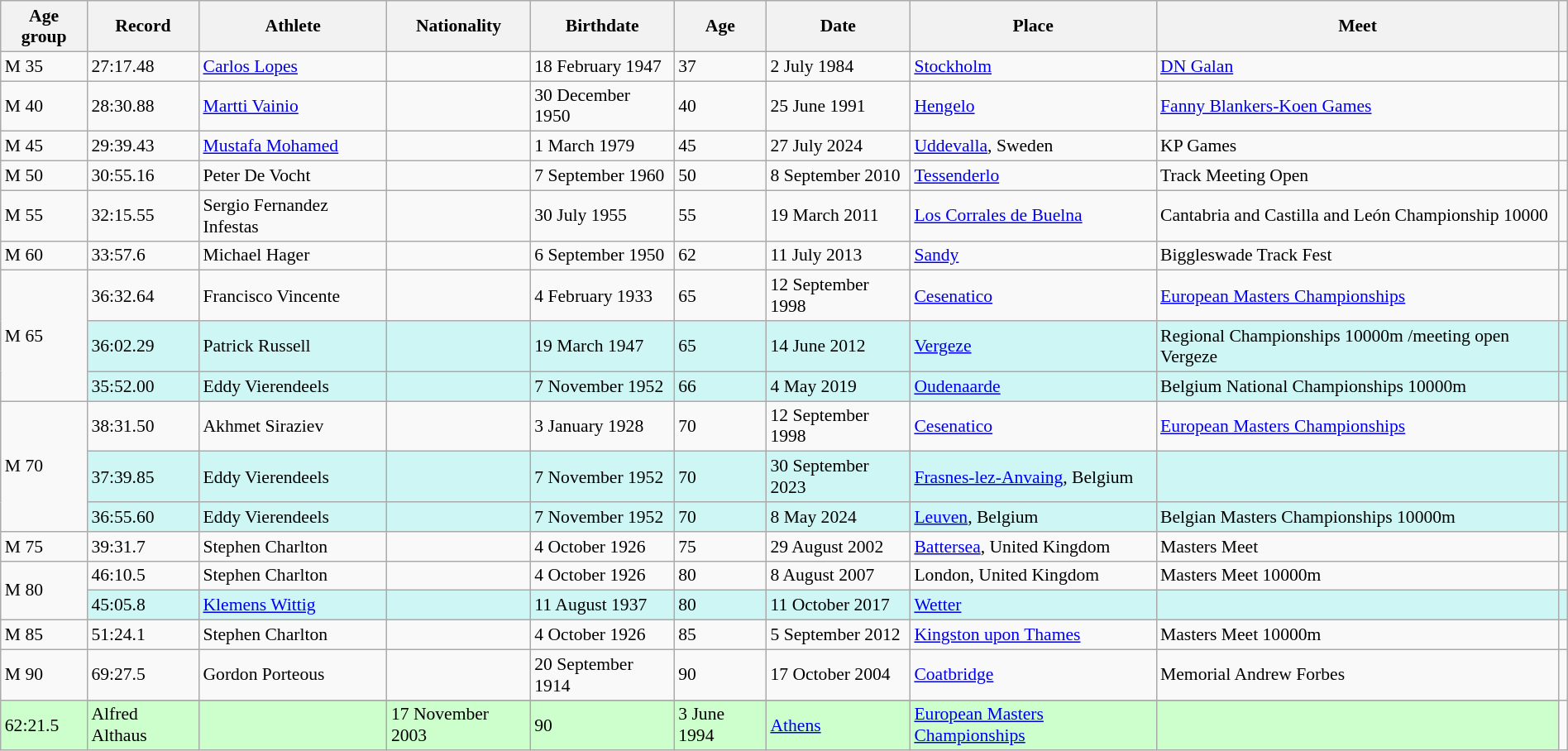<table class="wikitable" style="font-size:90%; width: 100%;">
<tr>
<th>Age group</th>
<th>Record</th>
<th>Athlete</th>
<th>Nationality</th>
<th>Birthdate</th>
<th>Age</th>
<th>Date</th>
<th>Place</th>
<th>Meet</th>
<th></th>
</tr>
<tr>
<td>M 35</td>
<td>27:17.48</td>
<td><a href='#'>Carlos Lopes</a></td>
<td></td>
<td>18 February 1947</td>
<td>37</td>
<td>2 July 1984</td>
<td><a href='#'>Stockholm</a> </td>
<td><a href='#'>DN Galan</a></td>
<td></td>
</tr>
<tr>
<td>M 40</td>
<td>28:30.88</td>
<td><a href='#'>Martti Vainio</a></td>
<td></td>
<td>30 December 1950</td>
<td>40</td>
<td>25 June 1991</td>
<td><a href='#'>Hengelo</a> </td>
<td><a href='#'>Fanny Blankers-Koen Games</a></td>
<td></td>
</tr>
<tr>
<td>M 45</td>
<td>29:39.43</td>
<td><a href='#'>Mustafa Mohamed</a></td>
<td></td>
<td>1 March 1979</td>
<td>45</td>
<td>27 July 2024</td>
<td><a href='#'>Uddevalla</a>, Sweden</td>
<td>KP Games</td>
<td></td>
</tr>
<tr>
<td>M 50</td>
<td>30:55.16</td>
<td>Peter De Vocht</td>
<td></td>
<td>7 September 1960</td>
<td>50</td>
<td>8 September 2010</td>
<td><a href='#'>Tessenderlo</a> </td>
<td>Track Meeting Open</td>
<td></td>
</tr>
<tr>
<td>M 55</td>
<td>32:15.55</td>
<td>Sergio Fernandez Infestas</td>
<td></td>
<td>30 July 1955</td>
<td>55</td>
<td>19 March 2011</td>
<td><a href='#'>Los Corrales de Buelna</a> </td>
<td>Cantabria and Castilla and León Championship 10000</td>
<td></td>
</tr>
<tr>
<td>M 60</td>
<td>33:57.6</td>
<td>Michael Hager</td>
<td></td>
<td>6 September 1950</td>
<td>62</td>
<td>11 July 2013</td>
<td><a href='#'>Sandy</a> </td>
<td>Biggleswade Track Fest</td>
<td></td>
</tr>
<tr>
<td rowspan=3>M 65</td>
<td>36:32.64</td>
<td>Francisco Vincente</td>
<td></td>
<td>4 February 1933</td>
<td>65</td>
<td>12 September 1998</td>
<td><a href='#'>Cesenatico</a> </td>
<td><a href='#'>European Masters Championships</a></td>
<td></td>
</tr>
<tr style="background:#cef6f5;">
<td>36:02.29</td>
<td>Patrick Russell</td>
<td></td>
<td>19 March 1947</td>
<td>65</td>
<td>14 June 2012</td>
<td><a href='#'>Vergeze</a> </td>
<td>Regional Championships 10000m /meeting open Vergeze</td>
<td></td>
</tr>
<tr style="background:#cef6f5;">
<td>35:52.00</td>
<td>Eddy Vierendeels</td>
<td></td>
<td>7 November 1952</td>
<td>66</td>
<td>4 May 2019</td>
<td><a href='#'>Oudenaarde</a> </td>
<td>Belgium National Championships 10000m</td>
<td></td>
</tr>
<tr>
<td rowspan=3>M 70</td>
<td>38:31.50</td>
<td>Akhmet Siraziev</td>
<td></td>
<td>3 January 1928</td>
<td>70</td>
<td>12 September 1998</td>
<td><a href='#'>Cesenatico</a> </td>
<td><a href='#'>European Masters Championships</a></td>
<td></td>
</tr>
<tr style="background:#cef6f5;">
<td>37:39.85</td>
<td>Eddy Vierendeels</td>
<td></td>
<td>7 November 1952</td>
<td>70</td>
<td>30 September 2023</td>
<td><a href='#'>Frasnes-lez-Anvaing</a>, Belgium</td>
<td></td>
<td></td>
</tr>
<tr style="background:#cef6f5;">
<td>36:55.60</td>
<td>Eddy Vierendeels</td>
<td></td>
<td>7 November 1952</td>
<td>70</td>
<td>8 May 2024</td>
<td><a href='#'>Leuven</a>, Belgium</td>
<td>Belgian Masters Championships 10000m</td>
<td></td>
</tr>
<tr>
<td>M 75</td>
<td>39:31.7 </td>
<td>Stephen Charlton</td>
<td></td>
<td>4 October 1926</td>
<td>75</td>
<td>29 August 2002</td>
<td><a href='#'>Battersea</a>, United Kingdom</td>
<td>Masters Meet</td>
<td></td>
</tr>
<tr>
<td rowspan=2>M 80</td>
<td>46:10.5 </td>
<td>Stephen Charlton</td>
<td></td>
<td>4 October 1926</td>
<td>80</td>
<td>8 August 2007</td>
<td>London, United Kingdom</td>
<td>Masters Meet 10000m</td>
<td></td>
</tr>
<tr style="background:#cef6f5;">
<td>45:05.8</td>
<td><a href='#'>Klemens Wittig</a></td>
<td></td>
<td>11 August 1937</td>
<td>80</td>
<td>11 October 2017</td>
<td><a href='#'>Wetter</a> </td>
<td></td>
<td></td>
</tr>
<tr>
<td>M 85</td>
<td>51:24.1 </td>
<td>Stephen Charlton</td>
<td></td>
<td>4 October 1926</td>
<td>85</td>
<td>5 September 2012</td>
<td><a href='#'>Kingston upon Thames</a></td>
<td>Masters Meet 10000m</td>
<td></td>
</tr>
<tr>
<td rowspan=2>M 90</td>
<td>69:27.5</td>
<td>Gordon Porteous</td>
<td></td>
<td>20 September 1914</td>
<td>90</td>
<td>17 October 2004</td>
<td><a href='#'>Coatbridge</a> </td>
<td>Memorial Andrew Forbes</td>
<td></td>
</tr>
<tr>
</tr>
<tr style="background:#cfc;">
<td>62:21.5</td>
<td>Alfred Althaus</td>
<td></td>
<td>17 November 2003</td>
<td>90</td>
<td>3 June 1994</td>
<td><a href='#'>Athens</a> </td>
<td><a href='#'>European Masters Championships</a></td>
<td></td>
</tr>
</table>
